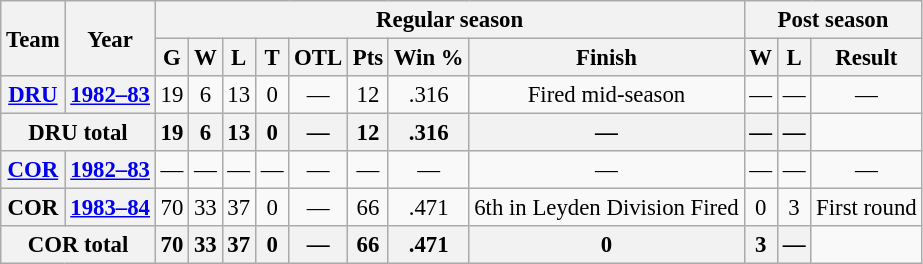<table class="wikitable" style="font-size: 95%; text-align:center;">
<tr>
<th rowspan="2">Team</th>
<th rowspan="2">Year</th>
<th colspan="8">Regular season</th>
<th colspan="3">Post season</th>
</tr>
<tr>
<th>G</th>
<th>W</th>
<th>L</th>
<th>T</th>
<th>OTL</th>
<th>Pts</th>
<th>Win %</th>
<th>Finish</th>
<th>W</th>
<th>L</th>
<th>Result</th>
</tr>
<tr>
<th><a href='#'>DRU</a></th>
<th><a href='#'>1982–83</a></th>
<td>19</td>
<td>6</td>
<td>13</td>
<td>0</td>
<td>—</td>
<td>12</td>
<td>.316</td>
<td>Fired mid-season</td>
<td>—</td>
<td>—</td>
<td>—</td>
</tr>
<tr>
<th colspan="2">DRU total</th>
<th>19</th>
<th>6</th>
<th>13</th>
<th>0</th>
<th>—</th>
<th>12</th>
<th>.316</th>
<th>—</th>
<th>—</th>
<th>—</th>
</tr>
<tr>
<th><a href='#'>COR</a></th>
<th><a href='#'>1982–83</a></th>
<td>—</td>
<td>—</td>
<td>—</td>
<td>—</td>
<td>—</td>
<td>—</td>
<td>—</td>
<td>—</td>
<td>—</td>
<td>—</td>
<td>—</td>
</tr>
<tr>
<th>COR</th>
<th><a href='#'>1983–84</a></th>
<td>70</td>
<td>33</td>
<td>37</td>
<td>0</td>
<td>—</td>
<td>66</td>
<td>.471</td>
<td>6th in Leyden Division Fired</td>
<td>0</td>
<td>3</td>
<td>First round</td>
</tr>
<tr>
<th colspan="2">COR total</th>
<th>70</th>
<th>33</th>
<th>37</th>
<th>0</th>
<th>—</th>
<th>66</th>
<th>.471</th>
<th>0</th>
<th>3</th>
<th>—</th>
</tr>
</table>
